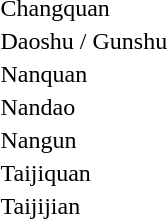<table>
<tr>
<td>Changquan<br></td>
<td></td>
<td></td>
<td></td>
</tr>
<tr>
<td>Daoshu / Gunshu<br></td>
<td></td>
<td></td>
<td></td>
</tr>
<tr>
<td>Nanquan<br></td>
<td></td>
<td></td>
<td></td>
</tr>
<tr>
<td>Nandao<br></td>
<td></td>
<td></td>
<td></td>
</tr>
<tr>
<td>Nangun<br></td>
<td></td>
<td></td>
<td></td>
</tr>
<tr>
<td>Taijiquan<br></td>
<td></td>
<td></td>
<td></td>
</tr>
<tr>
<td>Taijijian<br></td>
<td></td>
<td></td>
<td></td>
</tr>
</table>
